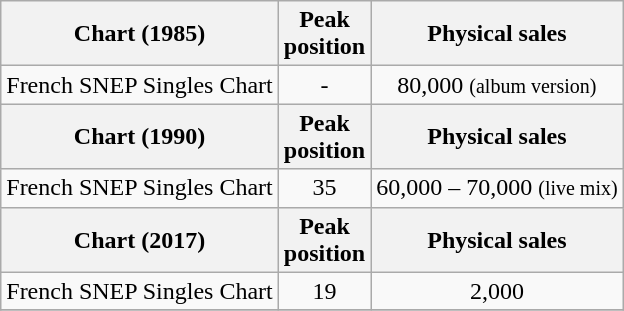<table class="wikitable">
<tr>
<th>Chart (1985)</th>
<th>Peak<br>position</th>
<th>Physical sales</th>
</tr>
<tr>
<td>French SNEP Singles Chart</td>
<td align="center">-</td>
<td align="center">80,000 <small>(album version)</small></td>
</tr>
<tr>
<th>Chart (1990)</th>
<th>Peak<br>position</th>
<th>Physical sales</th>
</tr>
<tr>
<td>French SNEP Singles Chart</td>
<td align="center">35</td>
<td align="center">60,000 – 70,000 <small>(live mix)</small></td>
</tr>
<tr>
<th>Chart (2017)</th>
<th>Peak<br>position</th>
<th>Physical sales</th>
</tr>
<tr>
<td>French SNEP Singles Chart</td>
<td align="center">19</td>
<td align="center">2,000</td>
</tr>
<tr>
</tr>
</table>
